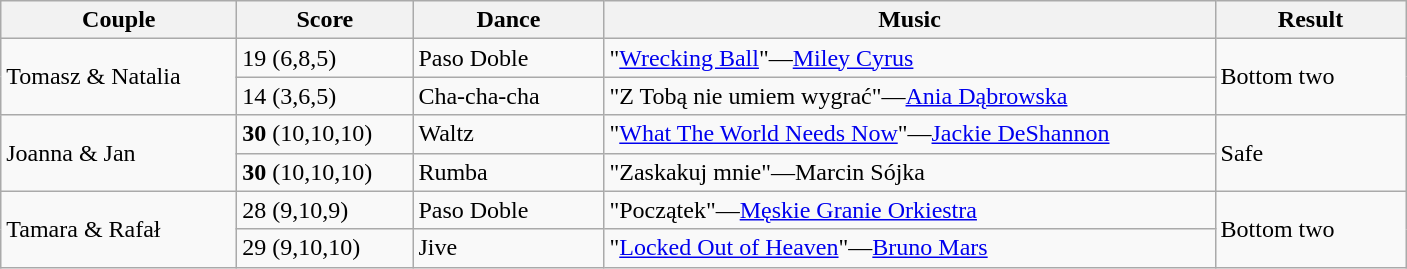<table class="wikitable">
<tr>
<th style="width:150px;">Couple</th>
<th style="width:110px;">Score</th>
<th style="width:120px;">Dance</th>
<th style="width:400px;">Music</th>
<th style="width:120px;">Result</th>
</tr>
<tr>
<td rowspan="2">Tomasz & Natalia</td>
<td>19 (6,8,5)</td>
<td>Paso Doble</td>
<td>"<a href='#'>Wrecking Ball</a>"—<a href='#'>Miley Cyrus</a></td>
<td rowspan="2">Bottom two</td>
</tr>
<tr>
<td>14 (3,6,5)</td>
<td>Cha-cha-cha</td>
<td>"Z Tobą nie umiem wygrać"—<a href='#'>Ania Dąbrowska</a></td>
</tr>
<tr>
<td rowspan="2">Joanna & Jan</td>
<td><strong>30</strong> (10,10,10)</td>
<td>Waltz</td>
<td>"<a href='#'>What The World Needs Now</a>"—<a href='#'>Jackie DeShannon</a></td>
<td rowspan="2">Safe</td>
</tr>
<tr>
<td><strong>30</strong> (10,10,10)</td>
<td>Rumba</td>
<td>"Zaskakuj mnie"—Marcin Sójka</td>
</tr>
<tr>
<td rowspan="2">Tamara & Rafał</td>
<td>28 (9,10,9)</td>
<td>Paso Doble</td>
<td>"Początek"—<a href='#'>Męskie Granie Orkiestra</a></td>
<td rowspan="2">Bottom two</td>
</tr>
<tr>
<td>29 (9,10,10)</td>
<td>Jive</td>
<td>"<a href='#'>Locked Out of Heaven</a>"—<a href='#'>Bruno Mars</a></td>
</tr>
</table>
